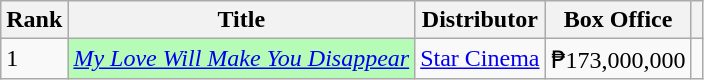<table class="wikitable">
<tr>
<th>Rank</th>
<th>Title</th>
<th>Distributor</th>
<th>Box Office</th>
<th></th>
</tr>
<tr>
<td>1</td>
<td style="background:#B6FCB6"><em><a href='#'>My Love Will Make You Disappear</a></em> </td>
<td><a href='#'>Star Cinema</a></td>
<td>₱173,000,000</td>
<td></td>
</tr>
</table>
